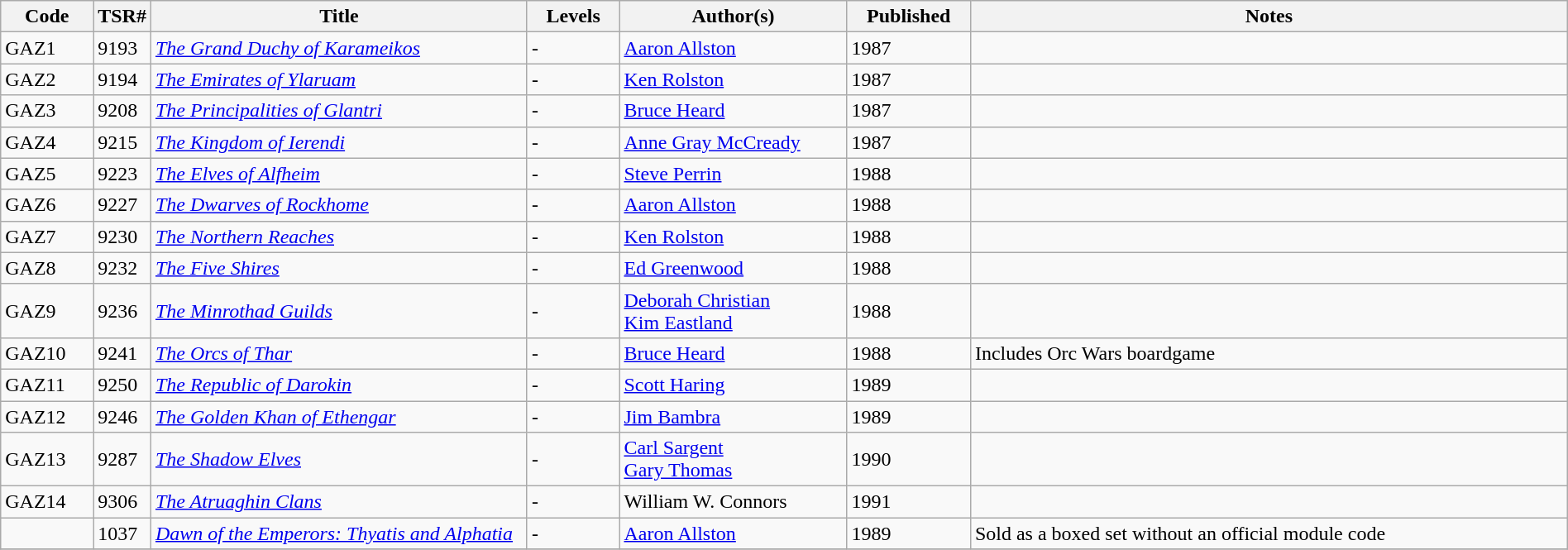<table class="wikitable" style="width: 100%">
<tr>
<th scope="col" style="width: 6%;">Code</th>
<th>TSR#</th>
<th scope="col" style="width: 25%;">Title</th>
<th scope="col" style="width: 6%;">Levels</th>
<th scope="col" style="width: 15%;">Author(s)</th>
<th scope="col" style="width: 8%;">Published</th>
<th scope="col" style="width: 40%;">Notes</th>
</tr>
<tr>
<td>GAZ1</td>
<td>9193</td>
<td><em><a href='#'>The Grand Duchy of Karameikos</a></em></td>
<td>-</td>
<td><a href='#'>Aaron Allston</a></td>
<td>1987</td>
<td> </td>
</tr>
<tr>
<td>GAZ2</td>
<td>9194</td>
<td><em><a href='#'>The Emirates of Ylaruam</a></em></td>
<td>-</td>
<td><a href='#'>Ken Rolston</a></td>
<td>1987</td>
<td> </td>
</tr>
<tr>
<td>GAZ3</td>
<td>9208</td>
<td><em><a href='#'>The Principalities of Glantri</a></em></td>
<td>-</td>
<td><a href='#'>Bruce Heard</a></td>
<td>1987</td>
<td> </td>
</tr>
<tr>
<td>GAZ4</td>
<td>9215</td>
<td><em><a href='#'>The Kingdom of Ierendi</a></em></td>
<td>-</td>
<td><a href='#'>Anne Gray McCready</a></td>
<td>1987</td>
<td> </td>
</tr>
<tr>
<td>GAZ5</td>
<td>9223</td>
<td><em><a href='#'>The Elves of Alfheim</a></em></td>
<td>-</td>
<td><a href='#'>Steve Perrin</a></td>
<td>1988</td>
<td> </td>
</tr>
<tr>
<td>GAZ6</td>
<td>9227</td>
<td><em><a href='#'>The Dwarves of Rockhome</a></em></td>
<td>-</td>
<td><a href='#'>Aaron Allston</a></td>
<td>1988</td>
<td> </td>
</tr>
<tr>
<td>GAZ7</td>
<td>9230</td>
<td><em><a href='#'>The Northern Reaches</a></em></td>
<td>-</td>
<td><a href='#'>Ken Rolston</a></td>
<td>1988</td>
<td> </td>
</tr>
<tr>
<td>GAZ8</td>
<td>9232</td>
<td><em><a href='#'>The Five Shires</a></em></td>
<td>-</td>
<td><a href='#'>Ed Greenwood</a></td>
<td>1988</td>
<td> </td>
</tr>
<tr>
<td>GAZ9</td>
<td>9236</td>
<td><em><a href='#'>The Minrothad Guilds</a></em></td>
<td>-</td>
<td><a href='#'>Deborah Christian</a><br><a href='#'>Kim Eastland</a></td>
<td>1988</td>
<td> </td>
</tr>
<tr>
<td>GAZ10</td>
<td>9241</td>
<td><em><a href='#'>The Orcs of Thar</a></em></td>
<td>-</td>
<td><a href='#'>Bruce Heard</a></td>
<td>1988</td>
<td>Includes Orc Wars boardgame</td>
</tr>
<tr>
<td>GAZ11</td>
<td>9250</td>
<td><em><a href='#'>The Republic of Darokin</a></em></td>
<td>-</td>
<td><a href='#'>Scott Haring</a></td>
<td>1989</td>
<td> </td>
</tr>
<tr>
<td>GAZ12</td>
<td>9246</td>
<td><em><a href='#'>The Golden Khan of Ethengar</a></em></td>
<td>-</td>
<td><a href='#'>Jim Bambra</a></td>
<td>1989</td>
<td> </td>
</tr>
<tr>
<td>GAZ13</td>
<td>9287</td>
<td><em><a href='#'>The Shadow Elves</a></em></td>
<td>-</td>
<td><a href='#'>Carl Sargent</a><br><a href='#'>Gary Thomas</a></td>
<td>1990</td>
<td> </td>
</tr>
<tr>
<td>GAZ14</td>
<td>9306</td>
<td><em><a href='#'>The Atruaghin Clans</a></em></td>
<td>-</td>
<td>William W. Connors</td>
<td>1991</td>
<td> </td>
</tr>
<tr>
<td> </td>
<td>1037</td>
<td><em><a href='#'>Dawn of the Emperors: Thyatis and Alphatia</a></em></td>
<td>-</td>
<td><a href='#'>Aaron Allston</a></td>
<td>1989</td>
<td>Sold as a boxed set without an official module code</td>
</tr>
<tr>
</tr>
</table>
